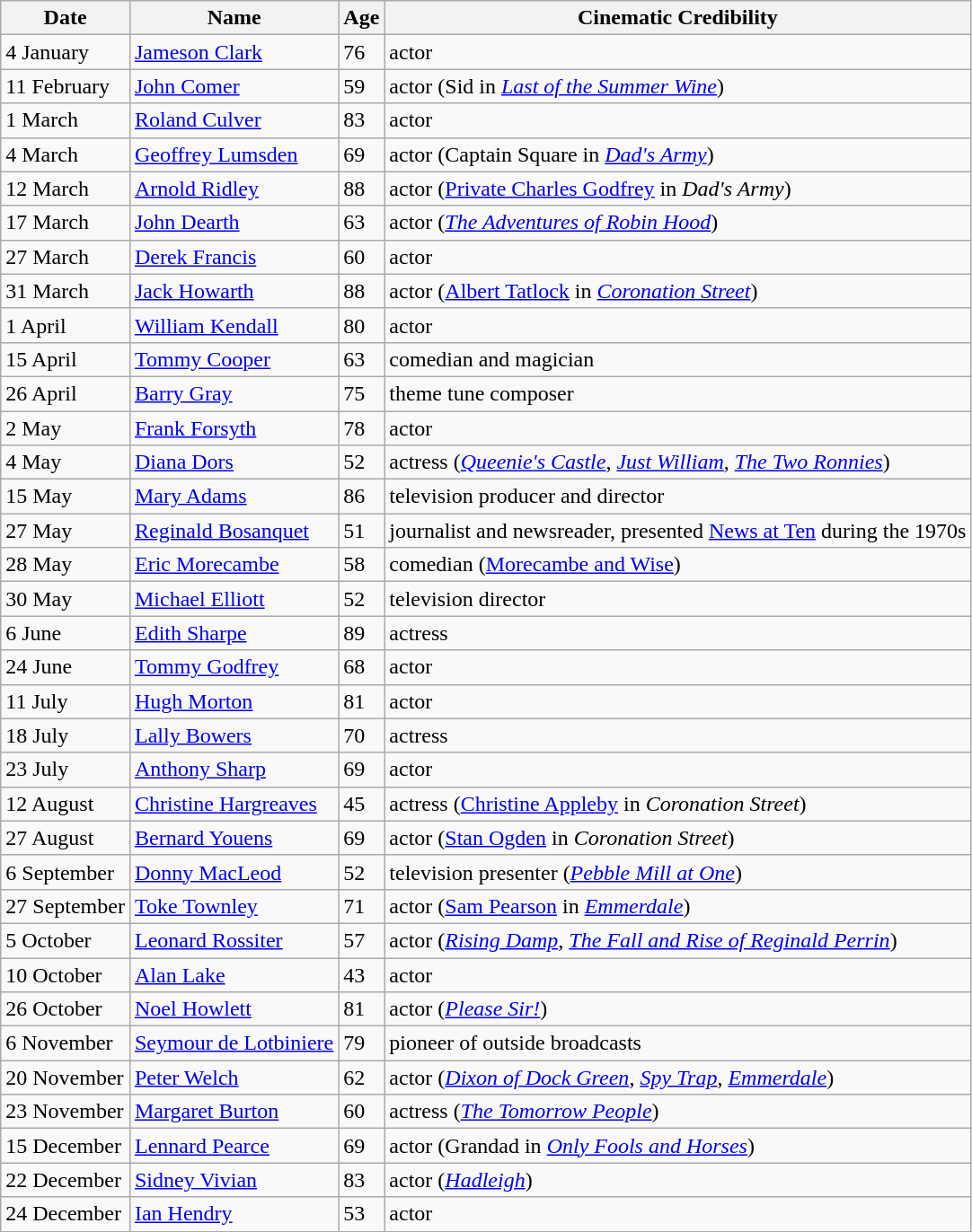<table class="wikitable">
<tr>
<th>Date</th>
<th>Name</th>
<th>Age</th>
<th>Cinematic Credibility</th>
</tr>
<tr>
<td>4 January</td>
<td><a href='#'>Jameson Clark</a></td>
<td>76</td>
<td>actor</td>
</tr>
<tr>
<td>11 February</td>
<td><a href='#'>John Comer</a></td>
<td>59</td>
<td>actor (Sid in <em><a href='#'>Last of the Summer Wine</a></em>)</td>
</tr>
<tr>
<td>1 March</td>
<td><a href='#'>Roland Culver</a></td>
<td>83</td>
<td>actor</td>
</tr>
<tr>
<td>4 March</td>
<td><a href='#'>Geoffrey Lumsden</a></td>
<td>69</td>
<td>actor (Captain Square in <em><a href='#'>Dad's Army</a></em>)</td>
</tr>
<tr>
<td>12 March</td>
<td><a href='#'>Arnold Ridley</a></td>
<td>88</td>
<td>actor (<a href='#'>Private Charles Godfrey</a> in <em>Dad's Army</em>)</td>
</tr>
<tr>
<td>17 March</td>
<td><a href='#'>John Dearth</a></td>
<td>63</td>
<td>actor (<em><a href='#'>The Adventures of Robin Hood</a></em>)</td>
</tr>
<tr>
<td>27 March</td>
<td><a href='#'>Derek Francis</a></td>
<td>60</td>
<td>actor</td>
</tr>
<tr>
<td>31 March</td>
<td><a href='#'>Jack Howarth</a></td>
<td>88</td>
<td>actor (<a href='#'>Albert Tatlock</a> in <em><a href='#'>Coronation Street</a></em>)</td>
</tr>
<tr>
<td>1 April</td>
<td><a href='#'>William Kendall</a></td>
<td>80</td>
<td>actor</td>
</tr>
<tr>
<td>15 April</td>
<td><a href='#'>Tommy Cooper</a></td>
<td>63</td>
<td>comedian and magician</td>
</tr>
<tr>
<td>26 April</td>
<td><a href='#'>Barry Gray</a></td>
<td>75</td>
<td>theme tune composer</td>
</tr>
<tr>
<td>2 May</td>
<td><a href='#'>Frank Forsyth</a></td>
<td>78</td>
<td>actor</td>
</tr>
<tr>
<td>4 May</td>
<td><a href='#'>Diana Dors</a></td>
<td>52</td>
<td>actress (<em><a href='#'>Queenie's Castle</a></em>, <em><a href='#'>Just William</a></em>, <em><a href='#'>The Two Ronnies</a></em>)</td>
</tr>
<tr>
<td>15 May</td>
<td><a href='#'>Mary Adams</a></td>
<td>86</td>
<td>television producer and director</td>
</tr>
<tr>
<td>27 May</td>
<td><a href='#'>Reginald Bosanquet</a></td>
<td>51</td>
<td>journalist and newsreader, presented <a href='#'>News at Ten</a> during the 1970s</td>
</tr>
<tr>
<td>28 May</td>
<td><a href='#'>Eric Morecambe</a></td>
<td>58</td>
<td>comedian (<a href='#'>Morecambe and Wise</a>)</td>
</tr>
<tr>
<td>30 May</td>
<td><a href='#'>Michael Elliott</a></td>
<td>52</td>
<td>television director</td>
</tr>
<tr>
<td>6 June</td>
<td><a href='#'>Edith Sharpe</a></td>
<td>89</td>
<td>actress</td>
</tr>
<tr>
<td>24 June</td>
<td><a href='#'>Tommy Godfrey</a></td>
<td>68</td>
<td>actor</td>
</tr>
<tr>
<td>11 July</td>
<td><a href='#'>Hugh Morton</a></td>
<td>81</td>
<td>actor</td>
</tr>
<tr>
<td>18 July</td>
<td><a href='#'>Lally Bowers</a></td>
<td>70</td>
<td>actress</td>
</tr>
<tr>
<td>23 July</td>
<td><a href='#'>Anthony Sharp</a></td>
<td>69</td>
<td>actor</td>
</tr>
<tr>
<td>12 August</td>
<td><a href='#'>Christine Hargreaves</a></td>
<td>45</td>
<td>actress (<a href='#'>Christine Appleby</a> in <em>Coronation Street</em>)</td>
</tr>
<tr>
<td>27 August</td>
<td><a href='#'>Bernard Youens</a></td>
<td>69</td>
<td>actor (<a href='#'>Stan Ogden</a> in <em>Coronation Street</em>)</td>
</tr>
<tr>
<td>6 September</td>
<td><a href='#'>Donny MacLeod</a></td>
<td>52</td>
<td>television presenter (<em><a href='#'>Pebble Mill at One</a></em>)</td>
</tr>
<tr>
<td>27 September</td>
<td><a href='#'>Toke Townley</a></td>
<td>71</td>
<td>actor (<a href='#'>Sam Pearson</a> in <em><a href='#'>Emmerdale</a></em>)</td>
</tr>
<tr>
<td>5 October</td>
<td><a href='#'>Leonard Rossiter</a></td>
<td>57</td>
<td>actor (<em><a href='#'>Rising Damp</a></em>, <em><a href='#'>The Fall and Rise of Reginald Perrin</a></em>)</td>
</tr>
<tr>
<td>10 October</td>
<td><a href='#'>Alan Lake</a></td>
<td>43</td>
<td>actor</td>
</tr>
<tr>
<td>26 October</td>
<td><a href='#'>Noel Howlett</a></td>
<td>81</td>
<td>actor (<em><a href='#'>Please Sir!</a></em>)</td>
</tr>
<tr>
<td>6 November</td>
<td><a href='#'>Seymour de Lotbiniere</a></td>
<td>79</td>
<td>pioneer of outside broadcasts</td>
</tr>
<tr>
<td>20 November</td>
<td><a href='#'>Peter Welch</a></td>
<td>62</td>
<td>actor (<em><a href='#'>Dixon of Dock Green</a></em>, <em><a href='#'>Spy Trap</a></em>, <em><a href='#'>Emmerdale</a></em>)</td>
</tr>
<tr>
<td>23 November</td>
<td><a href='#'>Margaret Burton</a></td>
<td>60</td>
<td>actress (<em><a href='#'>The Tomorrow People</a></em>)</td>
</tr>
<tr>
<td>15 December</td>
<td><a href='#'>Lennard Pearce</a></td>
<td>69</td>
<td>actor (Grandad in <em><a href='#'>Only Fools and Horses</a></em>)</td>
</tr>
<tr>
<td>22 December</td>
<td><a href='#'>Sidney Vivian</a></td>
<td>83</td>
<td>actor (<em><a href='#'>Hadleigh</a></em>)</td>
</tr>
<tr>
<td>24 December</td>
<td><a href='#'>Ian Hendry</a></td>
<td>53</td>
<td>actor</td>
</tr>
</table>
